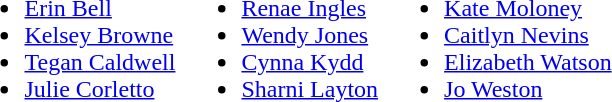<table>
<tr style="vertical-align:top">
<td><br><ul><li><a href='#'>Erin Bell</a></li><li><a href='#'>Kelsey Browne</a></li><li><a href='#'>Tegan Caldwell</a></li><li><a href='#'>Julie Corletto</a></li></ul></td>
<td><br><ul><li><a href='#'>Renae Ingles</a></li><li><a href='#'>Wendy Jones</a></li><li><a href='#'>Cynna Kydd</a></li><li><a href='#'>Sharni Layton</a></li></ul></td>
<td><br><ul><li><a href='#'>Kate Moloney</a></li><li><a href='#'>Caitlyn Nevins</a></li><li><a href='#'>Elizabeth Watson</a></li><li><a href='#'>Jo Weston</a></li></ul></td>
</tr>
</table>
